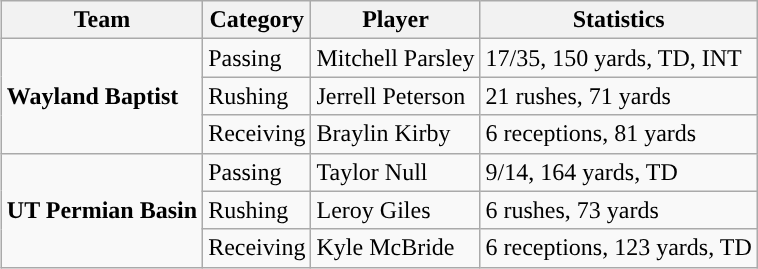<table class="wikitable" style="float: right;">
<tr>
<th>Team</th>
<th>Category</th>
<th>Player</th>
<th>Statistics</th>
</tr>
<tr>
<td rowspan=3><strong>Wayland Baptist</strong></td>
<td>Passing</td>
<td>Mitchell Parsley</td>
<td>17/35, 150 yards, TD, INT</td>
</tr>
<tr>
<td>Rushing</td>
<td>Jerrell Peterson</td>
<td>21 rushes, 71 yards</td>
</tr>
<tr>
<td>Receiving</td>
<td>Braylin Kirby</td>
<td>6 receptions, 81 yards</td>
</tr>
<tr>
<td rowspan=3><strong>UT Permian Basin</strong></td>
<td>Passing</td>
<td>Taylor Null</td>
<td>9/14, 164 yards, TD</td>
</tr>
<tr>
<td>Rushing</td>
<td>Leroy Giles</td>
<td>6 rushes, 73 yards</td>
</tr>
<tr>
<td>Receiving</td>
<td>Kyle McBride</td>
<td>6 receptions, 123 yards, TD</td>
</tr>
</table>
